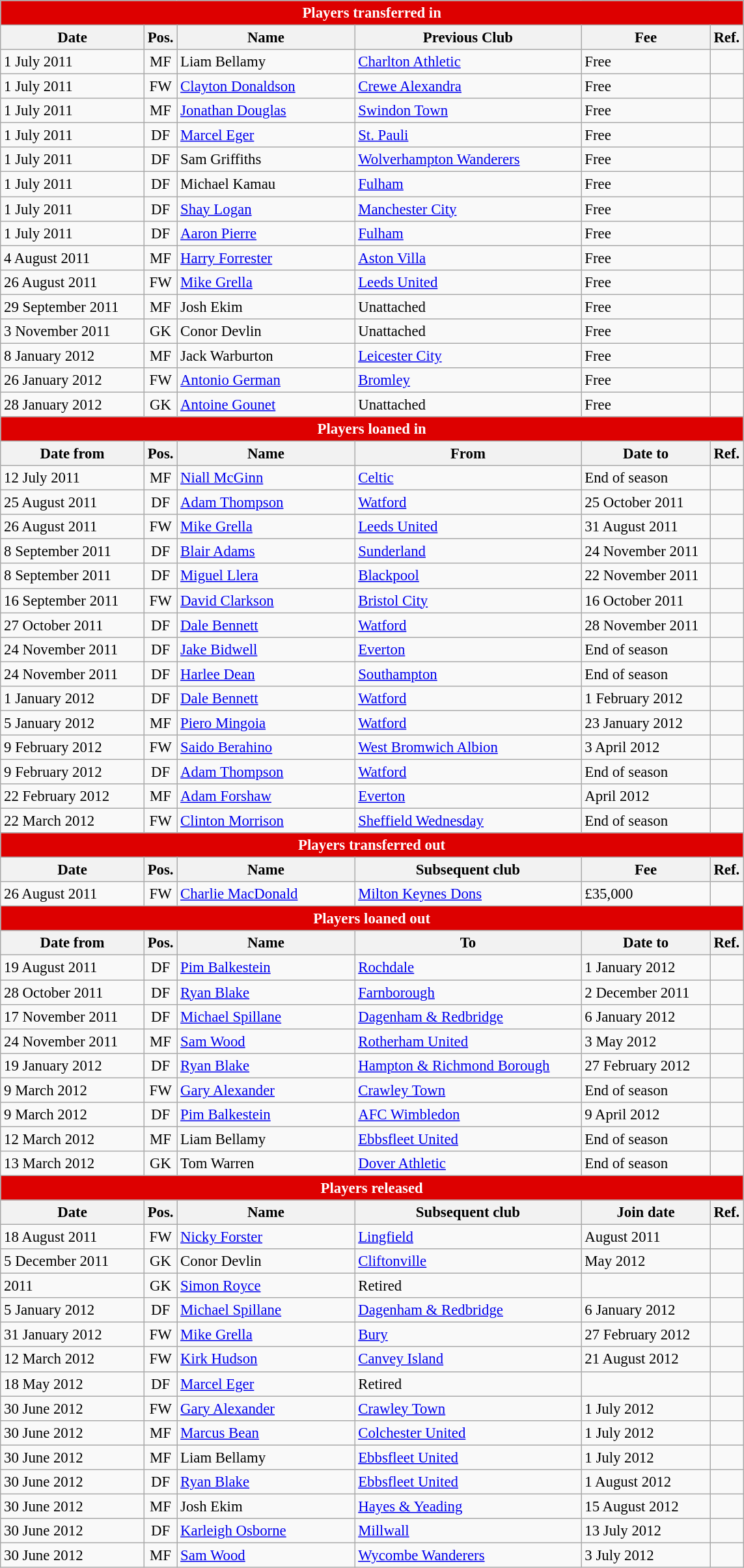<table class="wikitable" style="font-size:95%;" cellpadding="1">
<tr>
<th colspan="6" style="background:#d00; color:white; text-align:center;">Players transferred in</th>
</tr>
<tr>
<th style="width:140px;">Date</th>
<th style="width:25px;">Pos.</th>
<th style="width:175px;">Name</th>
<th style="width:225px;">Previous Club</th>
<th style="width:125px;">Fee</th>
<th style="width:25px;">Ref.</th>
</tr>
<tr>
<td>1 July 2011</td>
<td style="text-align:center;">MF</td>
<td> Liam Bellamy</td>
<td> <a href='#'>Charlton Athletic</a></td>
<td>Free</td>
<td></td>
</tr>
<tr>
<td>1 July 2011</td>
<td style="text-align:center;">FW</td>
<td> <a href='#'>Clayton Donaldson</a></td>
<td> <a href='#'>Crewe Alexandra</a></td>
<td>Free</td>
<td></td>
</tr>
<tr>
<td>1 July 2011</td>
<td style="text-align:center;">MF</td>
<td> <a href='#'>Jonathan Douglas</a></td>
<td> <a href='#'>Swindon Town</a></td>
<td>Free</td>
<td></td>
</tr>
<tr>
<td>1 July 2011</td>
<td style="text-align:center;">DF</td>
<td> <a href='#'>Marcel Eger</a></td>
<td> <a href='#'>St. Pauli</a></td>
<td>Free</td>
<td></td>
</tr>
<tr>
<td>1 July 2011</td>
<td style="text-align:center;">DF</td>
<td> Sam Griffiths</td>
<td> <a href='#'>Wolverhampton Wanderers</a></td>
<td>Free</td>
<td></td>
</tr>
<tr>
<td>1 July 2011</td>
<td style="text-align:center;">DF</td>
<td> Michael Kamau</td>
<td> <a href='#'>Fulham</a></td>
<td>Free</td>
<td></td>
</tr>
<tr>
<td>1 July 2011</td>
<td style="text-align:center;">DF</td>
<td> <a href='#'>Shay Logan</a></td>
<td> <a href='#'>Manchester City</a></td>
<td>Free</td>
<td></td>
</tr>
<tr>
<td>1 July 2011</td>
<td style="text-align:center;">DF</td>
<td> <a href='#'>Aaron Pierre</a></td>
<td> <a href='#'>Fulham</a></td>
<td>Free</td>
<td></td>
</tr>
<tr>
<td>4 August 2011</td>
<td style="text-align:center;">MF</td>
<td> <a href='#'>Harry Forrester</a></td>
<td> <a href='#'>Aston Villa</a></td>
<td>Free</td>
<td></td>
</tr>
<tr>
<td>26 August 2011</td>
<td style="text-align:center;">FW</td>
<td> <a href='#'>Mike Grella</a></td>
<td> <a href='#'>Leeds United</a></td>
<td>Free</td>
<td></td>
</tr>
<tr>
<td>29 September 2011</td>
<td style="text-align:center;">MF</td>
<td> Josh Ekim</td>
<td>Unattached</td>
<td>Free</td>
<td></td>
</tr>
<tr>
<td>3 November 2011</td>
<td style="text-align:center;">GK</td>
<td> Conor Devlin</td>
<td>Unattached</td>
<td>Free</td>
<td></td>
</tr>
<tr>
<td>8 January 2012</td>
<td style="text-align:center;">MF</td>
<td> Jack Warburton</td>
<td> <a href='#'>Leicester City</a></td>
<td>Free</td>
<td></td>
</tr>
<tr>
<td>26 January 2012</td>
<td style="text-align:center;">FW</td>
<td> <a href='#'>Antonio German</a></td>
<td> <a href='#'>Bromley</a></td>
<td>Free</td>
<td></td>
</tr>
<tr>
<td>28 January 2012</td>
<td style="text-align:center;">GK</td>
<td> <a href='#'>Antoine Gounet</a></td>
<td>Unattached</td>
<td>Free</td>
<td></td>
</tr>
<tr>
<th colspan="6" style="background:#d00; color:white; text-align:center;">Players loaned in</th>
</tr>
<tr>
<th>Date from</th>
<th>Pos.</th>
<th>Name</th>
<th>From</th>
<th>Date to</th>
<th>Ref.</th>
</tr>
<tr>
<td>12 July 2011</td>
<td style="text-align:center;">MF</td>
<td> <a href='#'>Niall McGinn</a></td>
<td> <a href='#'>Celtic</a></td>
<td>End of season</td>
<td></td>
</tr>
<tr>
<td>25 August 2011</td>
<td style="text-align:center;">DF</td>
<td> <a href='#'>Adam Thompson</a></td>
<td> <a href='#'>Watford</a></td>
<td>25 October 2011</td>
<td></td>
</tr>
<tr>
<td>26 August 2011</td>
<td style="text-align:center;">FW</td>
<td> <a href='#'>Mike Grella</a></td>
<td> <a href='#'>Leeds United</a></td>
<td>31 August 2011</td>
<td></td>
</tr>
<tr>
<td>8 September 2011</td>
<td style="text-align:center;">DF</td>
<td> <a href='#'>Blair Adams</a></td>
<td> <a href='#'>Sunderland</a></td>
<td>24 November 2011</td>
<td></td>
</tr>
<tr>
<td>8 September 2011</td>
<td style="text-align:center;">DF</td>
<td> <a href='#'>Miguel Llera</a></td>
<td> <a href='#'>Blackpool</a></td>
<td>22 November 2011</td>
<td></td>
</tr>
<tr>
<td>16 September 2011</td>
<td style="text-align:center;">FW</td>
<td> <a href='#'>David Clarkson</a></td>
<td> <a href='#'>Bristol City</a></td>
<td>16 October 2011</td>
<td></td>
</tr>
<tr>
<td>27 October 2011</td>
<td style="text-align:center;">DF</td>
<td> <a href='#'>Dale Bennett</a></td>
<td> <a href='#'>Watford</a></td>
<td>28 November 2011</td>
<td></td>
</tr>
<tr>
<td>24 November 2011</td>
<td style="text-align:center;">DF</td>
<td> <a href='#'>Jake Bidwell</a></td>
<td> <a href='#'>Everton</a></td>
<td>End of season</td>
<td></td>
</tr>
<tr>
<td>24 November 2011</td>
<td style="text-align:center;">DF</td>
<td> <a href='#'>Harlee Dean</a></td>
<td> <a href='#'>Southampton</a></td>
<td>End of season</td>
<td></td>
</tr>
<tr>
<td>1 January 2012</td>
<td style="text-align:center;">DF</td>
<td> <a href='#'>Dale Bennett</a></td>
<td> <a href='#'>Watford</a></td>
<td>1 February 2012</td>
<td></td>
</tr>
<tr>
<td>5 January 2012</td>
<td style="text-align:center;">MF</td>
<td> <a href='#'>Piero Mingoia</a></td>
<td> <a href='#'>Watford</a></td>
<td>23 January 2012</td>
<td></td>
</tr>
<tr>
<td>9 February 2012</td>
<td style="text-align:center;">FW</td>
<td> <a href='#'>Saido Berahino</a></td>
<td> <a href='#'>West Bromwich Albion</a></td>
<td>3 April 2012</td>
<td></td>
</tr>
<tr>
<td>9 February 2012</td>
<td style="text-align:center;">DF</td>
<td> <a href='#'>Adam Thompson</a></td>
<td> <a href='#'>Watford</a></td>
<td>End of season</td>
<td></td>
</tr>
<tr>
<td>22 February 2012</td>
<td style="text-align:center;">MF</td>
<td> <a href='#'>Adam Forshaw</a></td>
<td> <a href='#'>Everton</a></td>
<td>April 2012</td>
<td></td>
</tr>
<tr>
<td>22 March 2012</td>
<td style="text-align:center;">FW</td>
<td> <a href='#'>Clinton Morrison</a></td>
<td> <a href='#'>Sheffield Wednesday</a></td>
<td>End of season</td>
<td></td>
</tr>
<tr>
<th colspan="6" style="background:#d00; color:white; text-align:center;">Players transferred out</th>
</tr>
<tr>
<th>Date</th>
<th>Pos.</th>
<th>Name</th>
<th>Subsequent club</th>
<th>Fee</th>
<th>Ref.</th>
</tr>
<tr>
<td>26 August 2011</td>
<td style="text-align:center;">FW</td>
<td> <a href='#'>Charlie MacDonald</a></td>
<td> <a href='#'>Milton Keynes Dons</a></td>
<td>£35,000</td>
<td></td>
</tr>
<tr>
<th colspan="6" style="background:#d00; color:white; text-align:center;">Players loaned out</th>
</tr>
<tr>
<th>Date from</th>
<th>Pos.</th>
<th>Name</th>
<th>To</th>
<th>Date to</th>
<th>Ref.</th>
</tr>
<tr>
<td>19 August 2011</td>
<td style="text-align:center;">DF</td>
<td> <a href='#'>Pim Balkestein</a></td>
<td> <a href='#'>Rochdale</a></td>
<td>1 January 2012</td>
<td></td>
</tr>
<tr>
<td>28 October 2011</td>
<td style="text-align:center;">DF</td>
<td> <a href='#'>Ryan Blake</a></td>
<td> <a href='#'>Farnborough</a></td>
<td>2 December 2011</td>
<td></td>
</tr>
<tr>
<td>17 November 2011</td>
<td style="text-align:center;">DF</td>
<td> <a href='#'>Michael Spillane</a></td>
<td> <a href='#'>Dagenham & Redbridge</a></td>
<td>6 January 2012</td>
<td></td>
</tr>
<tr>
<td>24 November 2011</td>
<td style="text-align:center;">MF</td>
<td> <a href='#'>Sam Wood</a></td>
<td> <a href='#'>Rotherham United</a></td>
<td>3 May 2012</td>
<td></td>
</tr>
<tr>
<td>19 January 2012</td>
<td style="text-align:center;">DF</td>
<td> <a href='#'>Ryan Blake</a></td>
<td> <a href='#'>Hampton & Richmond Borough</a></td>
<td>27 February 2012</td>
<td></td>
</tr>
<tr>
<td>9 March 2012</td>
<td style="text-align:center;">FW</td>
<td> <a href='#'>Gary Alexander</a></td>
<td> <a href='#'>Crawley Town</a></td>
<td>End of season</td>
<td></td>
</tr>
<tr>
<td>9 March 2012</td>
<td style="text-align:center;">DF</td>
<td> <a href='#'>Pim Balkestein</a></td>
<td> <a href='#'>AFC Wimbledon</a></td>
<td>9 April 2012</td>
<td></td>
</tr>
<tr>
<td>12 March 2012</td>
<td style="text-align:center;">MF</td>
<td> Liam Bellamy</td>
<td> <a href='#'>Ebbsfleet United</a></td>
<td>End of season</td>
<td></td>
</tr>
<tr>
<td>13 March 2012</td>
<td style="text-align:center;">GK</td>
<td> Tom Warren</td>
<td> <a href='#'>Dover Athletic</a></td>
<td>End of season</td>
<td></td>
</tr>
<tr>
<th colspan="6" style="background:#d00; color:white; text-align:center;">Players released</th>
</tr>
<tr>
<th>Date</th>
<th>Pos.</th>
<th>Name</th>
<th>Subsequent club</th>
<th>Join date</th>
<th>Ref.</th>
</tr>
<tr>
<td>18 August 2011</td>
<td style="text-align:center;">FW</td>
<td> <a href='#'>Nicky Forster</a></td>
<td> <a href='#'>Lingfield</a></td>
<td>August 2011</td>
<td></td>
</tr>
<tr>
<td>5 December 2011</td>
<td style="text-align:center;">GK</td>
<td> Conor Devlin</td>
<td> <a href='#'>Cliftonville</a></td>
<td>May 2012</td>
<td></td>
</tr>
<tr>
<td>2011</td>
<td style="text-align:center;">GK</td>
<td> <a href='#'>Simon Royce</a></td>
<td>Retired</td>
<td></td>
<td></td>
</tr>
<tr>
<td>5 January 2012</td>
<td style="text-align:center;">DF</td>
<td> <a href='#'>Michael Spillane</a></td>
<td> <a href='#'>Dagenham & Redbridge</a></td>
<td>6 January 2012</td>
<td></td>
</tr>
<tr>
<td>31 January 2012</td>
<td style="text-align:center;">FW</td>
<td> <a href='#'>Mike Grella</a></td>
<td> <a href='#'>Bury</a></td>
<td>27 February 2012</td>
<td></td>
</tr>
<tr>
<td>12 March 2012</td>
<td style="text-align:center;">FW</td>
<td> <a href='#'>Kirk Hudson</a></td>
<td> <a href='#'>Canvey Island</a></td>
<td>21 August 2012</td>
<td></td>
</tr>
<tr>
<td>18 May 2012</td>
<td style="text-align:center;">DF</td>
<td> <a href='#'>Marcel Eger</a></td>
<td>Retired</td>
<td></td>
<td></td>
</tr>
<tr>
<td>30 June 2012</td>
<td style="text-align:center;">FW</td>
<td> <a href='#'>Gary Alexander</a></td>
<td> <a href='#'>Crawley Town</a></td>
<td>1 July 2012</td>
<td></td>
</tr>
<tr>
<td>30 June 2012</td>
<td style="text-align:center;">MF</td>
<td> <a href='#'>Marcus Bean</a></td>
<td> <a href='#'>Colchester United</a></td>
<td>1 July 2012</td>
<td></td>
</tr>
<tr>
<td>30 June 2012</td>
<td style="text-align:center;">MF</td>
<td> Liam Bellamy</td>
<td> <a href='#'>Ebbsfleet United</a></td>
<td>1 July 2012</td>
<td></td>
</tr>
<tr>
<td>30 June 2012</td>
<td style="text-align:center;">DF</td>
<td> <a href='#'>Ryan Blake</a></td>
<td> <a href='#'>Ebbsfleet United</a></td>
<td>1 August 2012</td>
<td></td>
</tr>
<tr>
<td>30 June 2012</td>
<td style="text-align:center;">MF</td>
<td> Josh Ekim</td>
<td> <a href='#'>Hayes & Yeading</a></td>
<td>15 August 2012</td>
<td></td>
</tr>
<tr>
<td>30 June 2012</td>
<td style="text-align:center;">DF</td>
<td> <a href='#'>Karleigh Osborne</a></td>
<td> <a href='#'>Millwall</a></td>
<td>13 July 2012</td>
<td></td>
</tr>
<tr>
<td>30 June 2012</td>
<td style="text-align:center;">MF</td>
<td> <a href='#'>Sam Wood</a></td>
<td> <a href='#'>Wycombe Wanderers</a></td>
<td>3 July 2012</td>
<td></td>
</tr>
</table>
